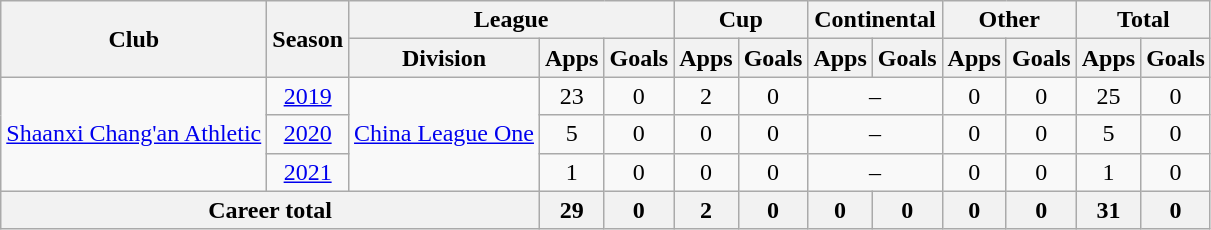<table class="wikitable" style="text-align: center">
<tr>
<th rowspan="2">Club</th>
<th rowspan="2">Season</th>
<th colspan="3">League</th>
<th colspan="2">Cup</th>
<th colspan="2">Continental</th>
<th colspan="2">Other</th>
<th colspan="2">Total</th>
</tr>
<tr>
<th>Division</th>
<th>Apps</th>
<th>Goals</th>
<th>Apps</th>
<th>Goals</th>
<th>Apps</th>
<th>Goals</th>
<th>Apps</th>
<th>Goals</th>
<th>Apps</th>
<th>Goals</th>
</tr>
<tr>
<td rowspan="3"><a href='#'>Shaanxi Chang'an Athletic</a></td>
<td><a href='#'>2019</a></td>
<td rowspan="3"><a href='#'>China League One</a></td>
<td>23</td>
<td>0</td>
<td>2</td>
<td>0</td>
<td colspan="2">–</td>
<td>0</td>
<td>0</td>
<td>25</td>
<td>0</td>
</tr>
<tr>
<td><a href='#'>2020</a></td>
<td>5</td>
<td>0</td>
<td>0</td>
<td>0</td>
<td colspan="2">–</td>
<td>0</td>
<td>0</td>
<td>5</td>
<td>0</td>
</tr>
<tr>
<td><a href='#'>2021</a></td>
<td>1</td>
<td>0</td>
<td>0</td>
<td>0</td>
<td colspan="2">–</td>
<td>0</td>
<td>0</td>
<td>1</td>
<td>0</td>
</tr>
<tr>
<th colspan=3>Career total</th>
<th>29</th>
<th>0</th>
<th>2</th>
<th>0</th>
<th>0</th>
<th>0</th>
<th>0</th>
<th>0</th>
<th>31</th>
<th>0</th>
</tr>
</table>
